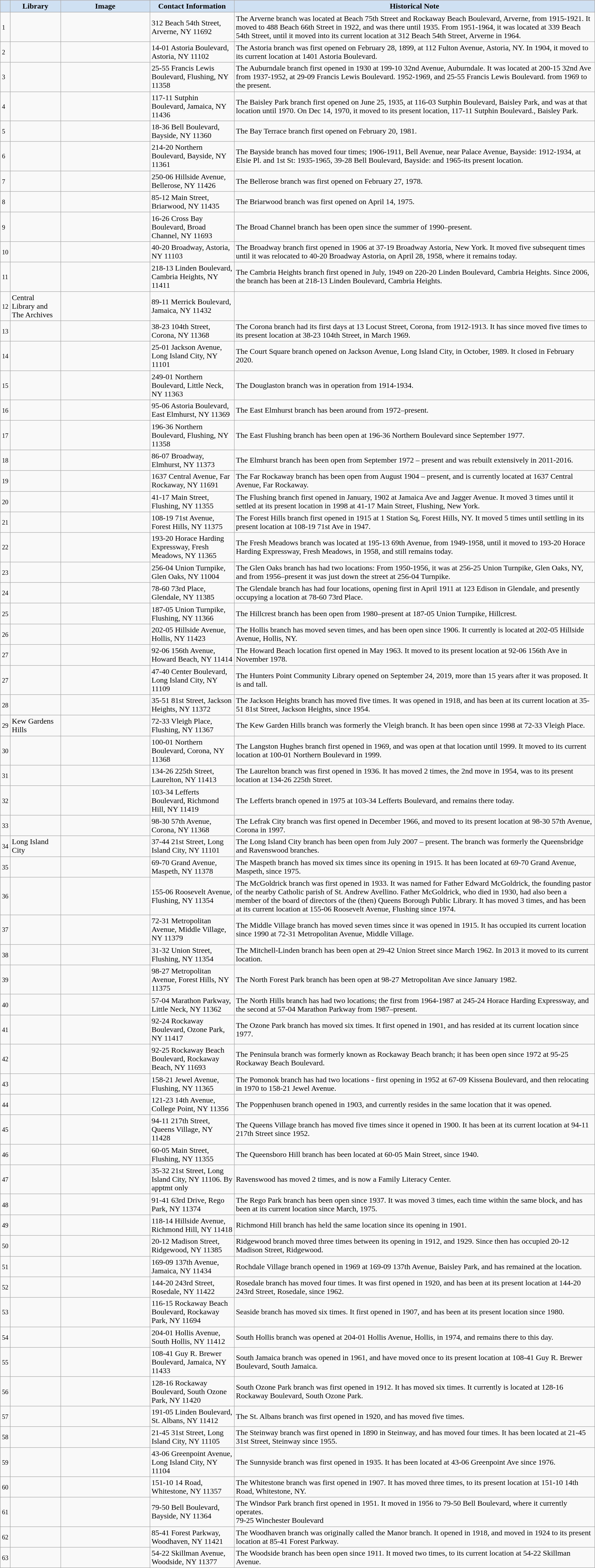<table class="wikitable sortable" align="center">
<tr>
<th style="background-color:#CEE0F2;"></th>
<th style="background-color:#CEE0F2;">Library</th>
<th width=15% style="background-color:#CEE0F2;">Image</th>
<th style="background-color:#CEE0F2;" class="unsortable">Contact Information</th>
<th style="background-color:#CEE0F2;" class="unsortable">Historical Note</th>
</tr>
<tr ->
<td><small>1</small></td>
<td></td>
<td></td>
<td>312 Beach 54th Street, Arverne, NY 11692</td>
<td>The Arverne branch was located at Beach 75th Street and Rockaway Beach Boulevard, Arverne, from 1915-1921. It moved to 488 Beach 66th Street in 1922, and was there until 1935. From 1951-1964, it was located at 339 Beach 54th Street, until it moved into its current location at 312 Beach 54th Street, Arverne in 1964.</td>
</tr>
<tr ->
<td><small>2</small></td>
<td></td>
<td></td>
<td>14-01 Astoria Boulevard, Astoria, NY 11102</td>
<td>The Astoria branch was first opened on February 28, 1899, at 112 Fulton Avenue, Astoria, NY. In 1904, it moved to its current location at 1401 Astoria Boulevard.</td>
</tr>
<tr ->
<td><small>3</small></td>
<td></td>
<td></td>
<td>25-55 Francis Lewis Boulevard, Flushing, NY 11358</td>
<td>The Auburndale branch first opened in 1930 at 199-10 32nd Avenue, Auburndale. It was located at 200-15 32nd Ave from 1937-1952, at 29-09 Francis Lewis Boulevard. 1952-1969, and 25-55 Francis Lewis Boulevard. from 1969 to the present.</td>
</tr>
<tr ->
<td><small>4</small></td>
<td></td>
<td></td>
<td>117-11 Sutphin Boulevard, Jamaica, NY 11436</td>
<td>The Baisley Park branch first opened on June 25, 1935, at 116-03 Sutphin Boulevard, Baisley Park, and was at that location until 1970. On Dec 14, 1970, it moved to its present location, 117-11 Sutphin Boulevard., Baisley Park.</td>
</tr>
<tr ->
<td><small>5</small></td>
<td></td>
<td></td>
<td>18-36 Bell Boulevard, Bayside, NY 11360</td>
<td>The Bay Terrace branch first opened on February 20, 1981.</td>
</tr>
<tr ->
<td><small>6</small></td>
<td></td>
<td></td>
<td>214-20 Northern Boulevard, Bayside, NY 11361</td>
<td>The Bayside branch has moved four times; 1906-1911, Bell Avenue, near Palace Avenue, Bayside: 1912-1934, at Elsie Pl. and 1st St: 1935-1965, 39-28 Bell Boulevard, Bayside: and 1965-its present location.</td>
</tr>
<tr ->
<td><small>7</small></td>
<td></td>
<td></td>
<td>250-06 Hillside Avenue, Bellerose, NY 11426</td>
<td>The Bellerose branch was first opened on February 27, 1978.</td>
</tr>
<tr ->
<td><small>8</small></td>
<td></td>
<td></td>
<td>85-12 Main Street, Briarwood, NY 11435</td>
<td>The Briarwood branch was first opened on April 14, 1975.</td>
</tr>
<tr ->
<td><small>9</small></td>
<td></td>
<td></td>
<td>16-26 Cross Bay Boulevard, Broad Channel, NY 11693</td>
<td>The Broad Channel branch has been open since the summer of 1990–present.</td>
</tr>
<tr ->
<td><small>10</small></td>
<td></td>
<td></td>
<td>40-20 Broadway, Astoria, NY 11103</td>
<td>The Broadway branch first opened in 1906 at 37-19 Broadway Astoria, New York. It moved five subsequent times until it was relocated to 40-20 Broadway Astoria, on April 28, 1958, where it remains today.</td>
</tr>
<tr ->
<td><small>11</small></td>
<td></td>
<td></td>
<td>218-13 Linden Boulevard, Cambria Heights, NY 11411</td>
<td>The Cambria Heights branch first opened in July, 1949 on 220-20 Linden Boulevard, Cambria Heights. Since 2006, the branch has been at 218-13 Linden Boulevard, Cambria Heights.</td>
</tr>
<tr ->
<td><small>12</small></td>
<td>Central Library and The Archives</td>
<td></td>
<td>89-11 Merrick Boulevard, Jamaica, NY 11432</td>
<td></td>
</tr>
<tr ->
<td><small>13</small></td>
<td></td>
<td></td>
<td>38-23 104th Street, Corona, NY 11368</td>
<td>The Corona branch had its first days at 13 Locust Street, Corona, from 1912-1913. It has since moved five times to its present location at 38-23 104th Street, in March 1969.</td>
</tr>
<tr ->
<td><small>14</small></td>
<td></td>
<td></td>
<td>25-01 Jackson Avenue, Long Island City, NY 11101</td>
<td>The Court Square branch opened on Jackson Avenue, Long Island City, in October, 1989. It closed in February 2020.</td>
</tr>
<tr ->
<td><small>15</small></td>
<td></td>
<td></td>
<td>249-01 Northern Boulevard, Little Neck, NY 11363</td>
<td>The Douglaston branch was in operation from 1914-1934.</td>
</tr>
<tr ->
<td><small>16</small></td>
<td></td>
<td></td>
<td>95-06 Astoria Boulevard, East Elmhurst, NY 11369</td>
<td>The East Elmhurst branch has been around from 1972–present.</td>
</tr>
<tr ->
<td><small>17</small></td>
<td></td>
<td></td>
<td>196-36 Northern Boulevard, Flushing, NY 11358</td>
<td>The East Flushing branch has been open at 196-36 Northern Boulevard since September 1977.</td>
</tr>
<tr ->
<td><small>18</small></td>
<td></td>
<td></td>
<td>86-07 Broadway, Elmhurst, NY 11373</td>
<td>The Elmhurst branch has been open from September 1972 – present and was rebuilt extensively in 2011-2016.</td>
</tr>
<tr ->
<td><small>19</small></td>
<td></td>
<td></td>
<td>1637 Central Avenue, Far Rockaway, NY 11691</td>
<td>The Far Rockaway branch has been open from August 1904 – present, and is currently located at 1637 Central Avenue, Far Rockaway.</td>
</tr>
<tr ->
<td><small>20</small></td>
<td></td>
<td></td>
<td>41-17 Main Street, Flushing, NY 11355</td>
<td>The Flushing branch first opened in January, 1902 at Jamaica Ave and Jagger Avenue. It moved 3 times until it settled at its present location in 1998 at 41-17 Main Street, Flushing, New York.</td>
</tr>
<tr ->
<td><small>21</small></td>
<td></td>
<td></td>
<td>108-19 71st Avenue, Forest Hills, NY 11375</td>
<td>The Forest Hills branch first opened in 1915 at 1 Station Sq, Forest Hills, NY. It moved 5 times until settling in its present location at 108-19 71st Ave in 1947.</td>
</tr>
<tr ->
<td><small>22</small></td>
<td></td>
<td></td>
<td>193-20 Horace Harding Expressway, Fresh Meadows, NY 11365</td>
<td>The Fresh Meadows branch was located at 195-13 69th Avenue, from 1949-1958, until it moved to 193-20 Horace Harding Expressway, Fresh Meadows, in 1958, and still remains today.</td>
</tr>
<tr ->
<td><small>23</small></td>
<td></td>
<td></td>
<td>256-04 Union Turnpike, Glen Oaks, NY 11004</td>
<td>The Glen Oaks branch has had two locations: From 1950-1956, it was at 256-25 Union Turnpike, Glen Oaks, NY, and from 1956–present it was just down the street at 256-04 Turnpike.</td>
</tr>
<tr ->
<td><small>24</small></td>
<td></td>
<td></td>
<td>78-60 73rd Place, Glendale, NY 11385</td>
<td>The Glendale branch has had four locations, opening first in April 1911 at 123 Edison in Glendale, and presently occupying a location at 78-60 73rd Place.</td>
</tr>
<tr ->
<td><small>25</small></td>
<td></td>
<td></td>
<td>187-05 Union Turnpike, Flushing, NY 11366</td>
<td>The Hillcrest branch has been open from 1980–present at 187-05 Union Turnpike, Hillcrest.</td>
</tr>
<tr ->
<td><small>26</small></td>
<td></td>
<td></td>
<td>202-05 Hillside Avenue, Hollis, NY 11423</td>
<td>The Hollis branch has moved seven times, and has been open since 1906. It currently is located at 202-05 Hillside Avenue, Hollis, NY.</td>
</tr>
<tr ->
<td><small>27</small></td>
<td></td>
<td></td>
<td>92-06 156th Avenue, Howard Beach, NY 11414</td>
<td>The Howard Beach location first opened in May 1963. It moved to its present location at 92-06 156th Ave in November 1978.</td>
</tr>
<tr ->
<td><small>27</small></td>
<td></td>
<td></td>
<td>47-40 Center Boulevard, Long Island City, NY 11109</td>
<td>The Hunters Point Community Library opened on September 24, 2019, more than 15 years after it was proposed. It is  and  tall.</td>
</tr>
<tr ->
<td><small>28</small></td>
<td></td>
<td></td>
<td>35-51 81st Street, Jackson Heights, NY 11372</td>
<td>The Jackson Heights branch has moved five times. It was opened in 1918, and has been at its current location at 35-51 81st Street, Jackson Heights, since 1954.</td>
</tr>
<tr ->
<td><small>29</small></td>
<td>Kew Gardens Hills</td>
<td></td>
<td>72-33 Vleigh Place, Flushing, NY 11367</td>
<td>The Kew Garden Hills branch was formerly the Vleigh branch. It has been open since 1998 at 72-33 Vleigh Place.</td>
</tr>
<tr ->
<td><small>30</small></td>
<td></td>
<td></td>
<td>100-01 Northern Boulevard, Corona, NY 11368</td>
<td>The Langston Hughes branch first opened in 1969, and was open at that location until 1999. It moved to its current location at 100-01 Northern Boulevard in 1999.</td>
</tr>
<tr ->
<td><small>31</small></td>
<td></td>
<td></td>
<td>134-26 225th Street, Laurelton, NY 11413</td>
<td>The Laurelton branch was first opened in 1936. It has moved 2 times, the 2nd move in 1954, was to its present location at 134-26 225th Street.</td>
</tr>
<tr ->
<td><small>32</small></td>
<td></td>
<td></td>
<td>103-34 Lefferts Boulevard, Richmond Hill, NY 11419</td>
<td>The Lefferts branch opened in 1975 at 103-34 Lefferts Boulevard, and remains there today.</td>
</tr>
<tr ->
<td><small>33</small></td>
<td></td>
<td></td>
<td>98-30 57th Avenue, Corona, NY 11368</td>
<td>The Lefrak City branch was first opened in December 1966, and moved to its present location at 98-30 57th Avenue, Corona in 1997.</td>
</tr>
<tr ->
<td><small>34</small></td>
<td>Long Island City</td>
<td></td>
<td>37-44 21st Street, Long Island City, NY 11101</td>
<td>The Long Island City branch has been open from July 2007 – present. The branch was formerly the Queensbridge and Ravenswood branches.</td>
</tr>
<tr ->
<td><small>35</small></td>
<td></td>
<td></td>
<td>69-70 Grand Avenue, Maspeth, NY 11378</td>
<td>The Maspeth branch has moved six times since its opening in 1915. It has been located at 69-70 Grand Avenue, Maspeth, since 1975.</td>
</tr>
<tr ->
<td><small>36</small></td>
<td></td>
<td></td>
<td>155-06 Roosevelt Avenue, Flushing, NY 11354</td>
<td>The McGoldrick branch was first opened in 1933.  It was named for Father Edward McGoldrick, the founding pastor of the nearby Catholic parish of St. Andrew Avellino. Father McGoldrick, who died in 1930, had also been a member of the board of directors of the (then) Queens Borough Public Library. It has moved 3 times, and has been at its current location at 155-06 Roosevelt Avenue, Flushing since 1974.</td>
</tr>
<tr ->
<td><small>37</small></td>
<td></td>
<td></td>
<td>72-31 Metropolitan Avenue, Middle Village, NY 11379</td>
<td>The Middle Village branch has moved seven times since it was opened in 1915. It has occupied its current location since 1990 at 72-31 Metropolitan Avenue, Middle Village.</td>
</tr>
<tr ->
<td><small>38</small></td>
<td></td>
<td></td>
<td>31-32 Union Street, Flushing, NY 11354</td>
<td>The Mitchell-Linden branch has been open at 29-42 Union Street since March 1962. In 2013 it moved to its current location.</td>
</tr>
<tr ->
<td><small>39</small></td>
<td></td>
<td></td>
<td>98-27 Metropolitan Avenue, Forest Hills, NY 11375</td>
<td>The North Forest Park branch has been open at 98-27 Metropolitan Ave since January 1982.</td>
</tr>
<tr ->
<td><small>40</small></td>
<td></td>
<td></td>
<td>57-04 Marathon Parkway, Little Neck, NY 11362</td>
<td>The North Hills branch has had two locations; the first from 1964-1987 at 245-24 Horace Harding Expressway, and the second at 57-04 Marathon Parkway from 1987–present.</td>
</tr>
<tr ->
<td><small>41</small></td>
<td></td>
<td></td>
<td>92-24 Rockaway Boulevard, Ozone Park, NY 11417</td>
<td>The Ozone Park branch has moved six times. It first opened in 1901, and has resided at its current location since 1977.</td>
</tr>
<tr ->
<td><small>42</small></td>
<td></td>
<td></td>
<td>92-25 Rockaway Beach Boulevard, Rockaway Beach, NY 11693</td>
<td>The Peninsula branch was formerly known as Rockaway Beach branch; it has been open since 1972 at 95-25 Rockaway Beach Boulevard.</td>
</tr>
<tr ->
<td><small>43</small></td>
<td></td>
<td></td>
<td>158-21 Jewel Avenue, Flushing, NY 11365 </td>
<td>The Pomonok branch has had two locations - first opening in 1952 at 67-09 Kissena Boulevard, and then relocating in 1970 to 158-21 Jewel Avenue.</td>
</tr>
<tr ->
<td><small>44</small></td>
<td></td>
<td></td>
<td>121-23 14th Avenue, College Point, NY 11356</td>
<td>The Poppenhusen branch opened in 1903, and currently resides in the same location that it was opened.</td>
</tr>
<tr ->
<td><small>45</small></td>
<td></td>
<td></td>
<td>94-11 217th Street, Queens Village, NY 11428 </td>
<td>The Queens Village branch has moved five times since it opened in 1900. It has been at its current location at 94-11 217th Street since 1952.</td>
</tr>
<tr ->
<td><small>46</small></td>
<td></td>
<td></td>
<td>60-05 Main Street, Flushing, NY 11355</td>
<td>The Queensboro Hill branch has been located at 60-05 Main Street, since 1940.</td>
</tr>
<tr ->
<td><small>47</small></td>
<td></td>
<td></td>
<td>35-32 21st Street, Long Island City, NY 11106. By apptmt only </td>
<td>Ravenswood has moved 2 times, and is now a Family Literacy Center.</td>
</tr>
<tr ->
<td><small>48</small></td>
<td></td>
<td></td>
<td>91-41 63rd Drive, Rego Park, NY 11374</td>
<td>The Rego Park branch has been open since 1937. It was moved 3 times, each time within the same block, and has been at its current location since March, 1975.</td>
</tr>
<tr ->
<td><small>49</small></td>
<td></td>
<td></td>
<td>118-14 Hillside Avenue, Richmond Hill, NY 11418</td>
<td>Richmond Hill branch has held the same location since its opening in 1901.</td>
</tr>
<tr ->
<td><small>50</small></td>
<td></td>
<td></td>
<td>20-12 Madison Street, Ridgewood, NY 11385 </td>
<td>Ridgewood branch moved three times between its opening in 1912, and 1929.  Since then has occupied 20-12 Madison Street, Ridgewood.</td>
</tr>
<tr ->
<td><small>51</small></td>
<td></td>
<td></td>
<td>169-09 137th Avenue, Jamaica, NY 11434</td>
<td>Rochdale Village branch opened in 1969 at 169-09 137th Avenue, Baisley Park, and has remained at the location.</td>
</tr>
<tr ->
<td><small>52</small></td>
<td></td>
<td></td>
<td>144-20 243rd Street, Rosedale, NY 11422</td>
<td>Rosedale branch has moved four times. It was first opened in 1920, and has been at its present location at 144-20 243rd Street, Rosedale, since 1962.</td>
</tr>
<tr ->
<td><small>53</small></td>
<td></td>
<td></td>
<td>116-15 Rockaway Beach Boulevard, Rockaway Park, NY 11694</td>
<td>Seaside branch has moved six times. It first opened in 1907, and has been at its present location since 1980.</td>
</tr>
<tr ->
<td><small>54</small></td>
<td></td>
<td></td>
<td>204-01 Hollis Avenue, South Hollis, NY 11412</td>
<td>South Hollis branch was opened at 204-01 Hollis Avenue, Hollis, in 1974, and remains there to this day.</td>
</tr>
<tr ->
<td><small>55</small></td>
<td></td>
<td></td>
<td>108-41 Guy R. Brewer Boulevard, Jamaica, NY 11433  </td>
<td>South Jamaica branch was opened in 1961, and have moved once to its present location at 108-41 Guy R. Brewer Boulevard, South Jamaica.</td>
</tr>
<tr ->
<td><small>56</small></td>
<td></td>
<td></td>
<td>128-16 Rockaway Boulevard, South Ozone Park, NY 11420  </td>
<td>South Ozone Park branch was first opened in 1912. It has moved six times. It currently is located at 128-16 Rockaway Boulevard, South Ozone Park.</td>
</tr>
<tr ->
<td><small>57</small></td>
<td></td>
<td></td>
<td>191-05 Linden Boulevard, St. Albans, NY 11412 </td>
<td>The St. Albans branch was first opened in 1920, and has moved five times.</td>
</tr>
<tr ->
<td><small>58</small></td>
<td></td>
<td></td>
<td>21-45 31st Street, Long Island City, NY 11105</td>
<td>The Steinway branch was first opened in 1890 in Steinway, and has moved four times. It has been located at 21-45 31st Street, Steinway since 1955.</td>
</tr>
<tr ->
<td><small>59</small></td>
<td></td>
<td></td>
<td>43-06 Greenpoint Avenue, Long Island City, NY 11104 </td>
<td>The Sunnyside branch was first opened in 1935. It has been located at 43-06 Greenpoint Ave since 1976.</td>
</tr>
<tr ->
<td><small>60</small></td>
<td></td>
<td></td>
<td>151-10 14 Road, Whitestone, NY 11357</td>
<td>The Whitestone branch was first opened in 1907. It has moved three times, to its present location at 151-10 14th Road, Whitestone, NY.</td>
</tr>
<tr ->
<td><small>61</small></td>
<td></td>
<td></td>
<td>79-50 Bell Boulevard, Bayside, NY 11364 </td>
<td>The Windsor Park branch first opened in 1951. It moved in 1956 to 79-50 Bell Boulevard, where it currently operates.<br>79-25 Winchester Boulevard</td>
</tr>
<tr ->
<td><small>62</small></td>
<td></td>
<td></td>
<td>85-41 Forest Parkway, Woodhaven, NY 11421</td>
<td>The Woodhaven branch was originally called the Manor branch. It opened in 1918, and moved in 1924 to its present location at 85-41 Forest Parkway.</td>
</tr>
<tr ->
<td><small>63</small></td>
<td></td>
<td></td>
<td>54-22 Skillman Avenue, Woodside, NY 11377</td>
<td>The Woodside branch has been open since 1911. It moved two times, to its current location at 54-22 Skillman Avenue.</td>
</tr>
</table>
